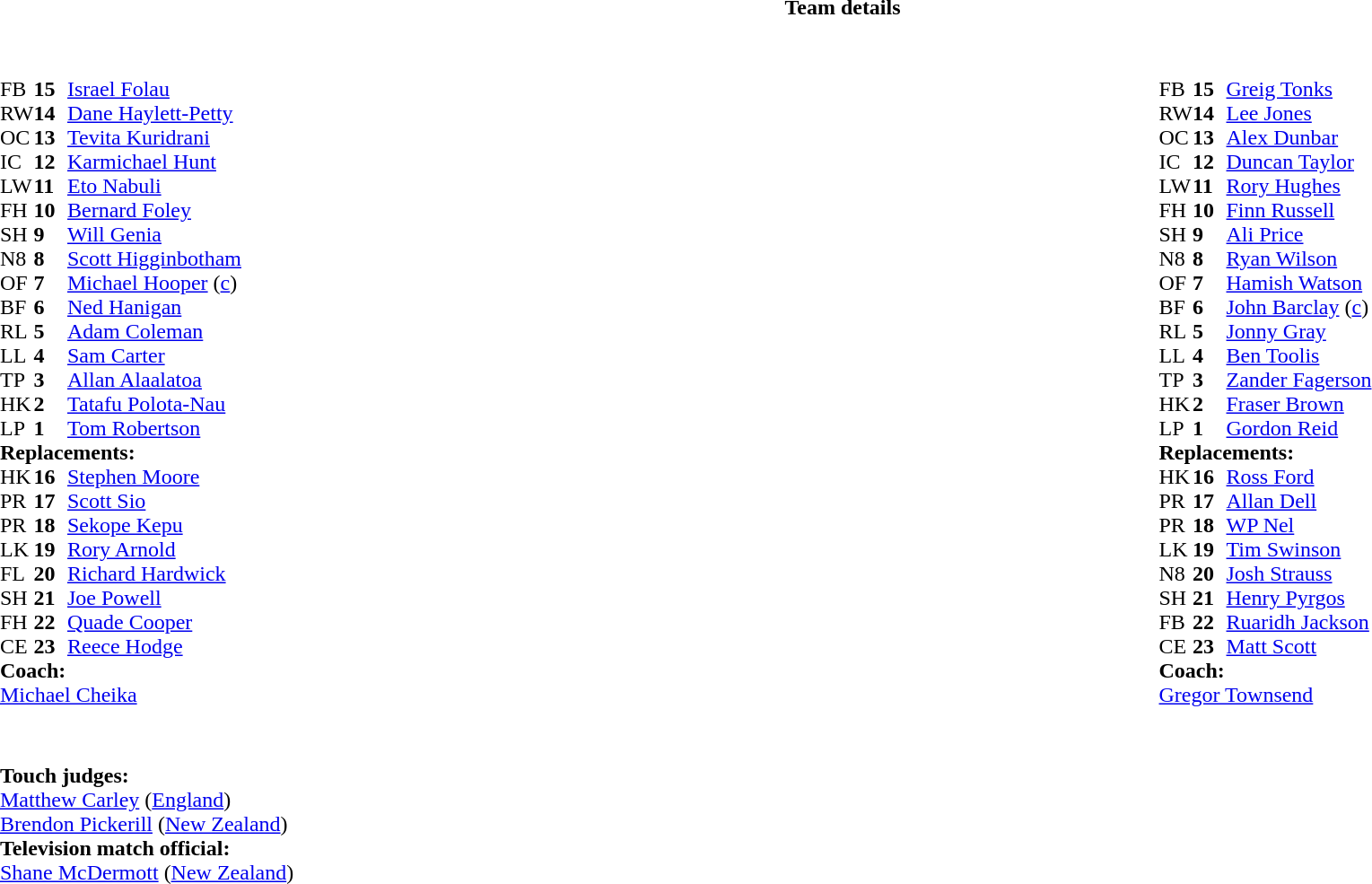<table border="0" width="100%" class="collapsible collapsed">
<tr>
<th>Team details</th>
</tr>
<tr>
<td><br><table style="width:100%;">
<tr>
<td style="vertical-align:top; width:50%"><br><table cellspacing="0" cellpadding="0">
<tr>
<th width="25"></th>
<th width="25"></th>
</tr>
<tr>
<td>FB</td>
<td><strong>15</strong></td>
<td><a href='#'>Israel Folau</a></td>
</tr>
<tr>
<td>RW</td>
<td><strong>14</strong></td>
<td><a href='#'>Dane Haylett-Petty</a></td>
</tr>
<tr>
<td>OC</td>
<td><strong>13</strong></td>
<td><a href='#'>Tevita Kuridrani</a></td>
</tr>
<tr>
<td>IC</td>
<td><strong>12</strong></td>
<td><a href='#'>Karmichael Hunt</a></td>
<td></td>
<td></td>
</tr>
<tr>
<td>LW</td>
<td><strong>11</strong></td>
<td><a href='#'>Eto Nabuli</a></td>
<td></td>
<td></td>
</tr>
<tr>
<td>FH</td>
<td><strong>10</strong></td>
<td><a href='#'>Bernard Foley</a></td>
<td></td>
</tr>
<tr>
<td>SH</td>
<td><strong>9</strong></td>
<td><a href='#'>Will Genia</a></td>
</tr>
<tr>
<td>N8</td>
<td><strong>8</strong></td>
<td><a href='#'>Scott Higginbotham</a></td>
<td></td>
<td></td>
</tr>
<tr>
<td>OF</td>
<td><strong>7</strong></td>
<td><a href='#'>Michael Hooper</a> (<a href='#'>c</a>)</td>
</tr>
<tr>
<td>BF</td>
<td><strong>6</strong></td>
<td><a href='#'>Ned Hanigan</a></td>
</tr>
<tr>
<td>RL</td>
<td><strong>5</strong></td>
<td><a href='#'>Adam Coleman</a></td>
</tr>
<tr>
<td>LL</td>
<td><strong>4</strong></td>
<td><a href='#'>Sam Carter</a></td>
<td></td>
<td></td>
</tr>
<tr>
<td>TP</td>
<td><strong>3</strong></td>
<td><a href='#'>Allan Alaalatoa</a></td>
<td></td>
<td></td>
</tr>
<tr>
<td>HK</td>
<td><strong>2</strong></td>
<td><a href='#'>Tatafu Polota-Nau</a></td>
<td></td>
<td></td>
</tr>
<tr>
<td>LP</td>
<td><strong>1</strong></td>
<td><a href='#'>Tom Robertson</a></td>
<td></td>
<td></td>
</tr>
<tr>
<td colspan=3><strong>Replacements:</strong></td>
</tr>
<tr>
<td>HK</td>
<td><strong>16</strong></td>
<td><a href='#'>Stephen Moore</a></td>
<td></td>
<td></td>
</tr>
<tr>
<td>PR</td>
<td><strong>17</strong></td>
<td><a href='#'>Scott Sio</a></td>
<td></td>
<td></td>
</tr>
<tr>
<td>PR</td>
<td><strong>18</strong></td>
<td><a href='#'>Sekope Kepu</a></td>
<td></td>
<td></td>
</tr>
<tr>
<td>LK</td>
<td><strong>19</strong></td>
<td><a href='#'>Rory Arnold</a></td>
<td></td>
<td></td>
</tr>
<tr>
<td>FL</td>
<td><strong>20</strong></td>
<td><a href='#'>Richard Hardwick</a></td>
<td></td>
<td></td>
</tr>
<tr>
<td>SH</td>
<td><strong>21</strong></td>
<td><a href='#'>Joe Powell</a></td>
</tr>
<tr>
<td>FH</td>
<td><strong>22</strong></td>
<td><a href='#'>Quade Cooper</a></td>
<td></td>
<td></td>
</tr>
<tr>
<td>CE</td>
<td><strong>23</strong></td>
<td><a href='#'>Reece Hodge</a></td>
<td></td>
<td></td>
</tr>
<tr>
<td colspan=3><strong>Coach:</strong></td>
</tr>
<tr>
<td colspan="4"> <a href='#'>Michael Cheika</a></td>
</tr>
</table>
</td>
<td style="vertical-align:top; width:50%"><br><table cellspacing="0" cellpadding="0" style="margin:auto">
<tr>
<th width="25"></th>
<th width="25"></th>
</tr>
<tr>
<td>FB</td>
<td><strong>15</strong></td>
<td><a href='#'>Greig Tonks</a></td>
</tr>
<tr>
<td>RW</td>
<td><strong>14</strong></td>
<td><a href='#'>Lee Jones</a></td>
</tr>
<tr>
<td>OC</td>
<td><strong>13</strong></td>
<td><a href='#'>Alex Dunbar</a></td>
</tr>
<tr>
<td>IC</td>
<td><strong>12</strong></td>
<td><a href='#'>Duncan Taylor</a></td>
</tr>
<tr>
<td>LW</td>
<td><strong>11</strong></td>
<td><a href='#'>Rory Hughes</a></td>
<td></td>
<td></td>
</tr>
<tr>
<td>FH</td>
<td><strong>10</strong></td>
<td><a href='#'>Finn Russell</a></td>
</tr>
<tr>
<td>SH</td>
<td><strong>9</strong></td>
<td><a href='#'>Ali Price</a></td>
<td></td>
<td></td>
</tr>
<tr>
<td>N8</td>
<td><strong>8</strong></td>
<td><a href='#'>Ryan Wilson</a></td>
<td></td>
<td></td>
</tr>
<tr>
<td>OF</td>
<td><strong>7</strong></td>
<td><a href='#'>Hamish Watson</a></td>
</tr>
<tr>
<td>BF</td>
<td><strong>6</strong></td>
<td><a href='#'>John Barclay</a> (<a href='#'>c</a>)</td>
</tr>
<tr>
<td>RL</td>
<td><strong>5</strong></td>
<td><a href='#'>Jonny Gray</a></td>
</tr>
<tr>
<td>LL</td>
<td><strong>4</strong></td>
<td><a href='#'>Ben Toolis</a></td>
<td></td>
<td></td>
</tr>
<tr>
<td>TP</td>
<td><strong>3</strong></td>
<td><a href='#'>Zander Fagerson</a></td>
<td></td>
<td></td>
</tr>
<tr>
<td>HK</td>
<td><strong>2</strong></td>
<td><a href='#'>Fraser Brown</a></td>
<td></td>
<td></td>
</tr>
<tr>
<td>LP</td>
<td><strong>1</strong></td>
<td><a href='#'>Gordon Reid</a></td>
<td></td>
<td></td>
</tr>
<tr>
<td colspan=3><strong>Replacements:</strong></td>
</tr>
<tr>
<td>HK</td>
<td><strong>16</strong></td>
<td><a href='#'>Ross Ford</a></td>
<td></td>
<td></td>
</tr>
<tr>
<td>PR</td>
<td><strong>17</strong></td>
<td><a href='#'>Allan Dell</a></td>
<td></td>
<td></td>
</tr>
<tr>
<td>PR</td>
<td><strong>18</strong></td>
<td><a href='#'>WP Nel</a></td>
<td></td>
<td></td>
</tr>
<tr>
<td>LK</td>
<td><strong>19</strong></td>
<td><a href='#'>Tim Swinson</a></td>
<td></td>
<td></td>
</tr>
<tr>
<td>N8</td>
<td><strong>20</strong></td>
<td><a href='#'>Josh Strauss</a></td>
<td></td>
<td></td>
</tr>
<tr>
<td>SH</td>
<td><strong>21</strong></td>
<td><a href='#'>Henry Pyrgos</a></td>
<td></td>
<td></td>
</tr>
<tr>
<td>FB</td>
<td><strong>22</strong></td>
<td><a href='#'>Ruaridh Jackson</a></td>
</tr>
<tr>
<td>CE</td>
<td><strong>23</strong></td>
<td><a href='#'>Matt Scott</a></td>
<td></td>
<td></td>
</tr>
<tr>
<td colspan=3><strong>Coach:</strong></td>
</tr>
<tr>
<td colspan="4"> <a href='#'>Gregor Townsend</a></td>
</tr>
</table>
</td>
</tr>
</table>
<table style="width:100%">
<tr>
<td><br><br><strong>Touch judges:</strong>
<br><a href='#'>Matthew Carley</a> (<a href='#'>England</a>)
<br><a href='#'>Brendon Pickerill</a> (<a href='#'>New Zealand</a>)
<br><strong>Television match official:</strong>
<br><a href='#'>Shane McDermott</a> (<a href='#'>New Zealand</a>)</td>
</tr>
</table>
</td>
</tr>
</table>
